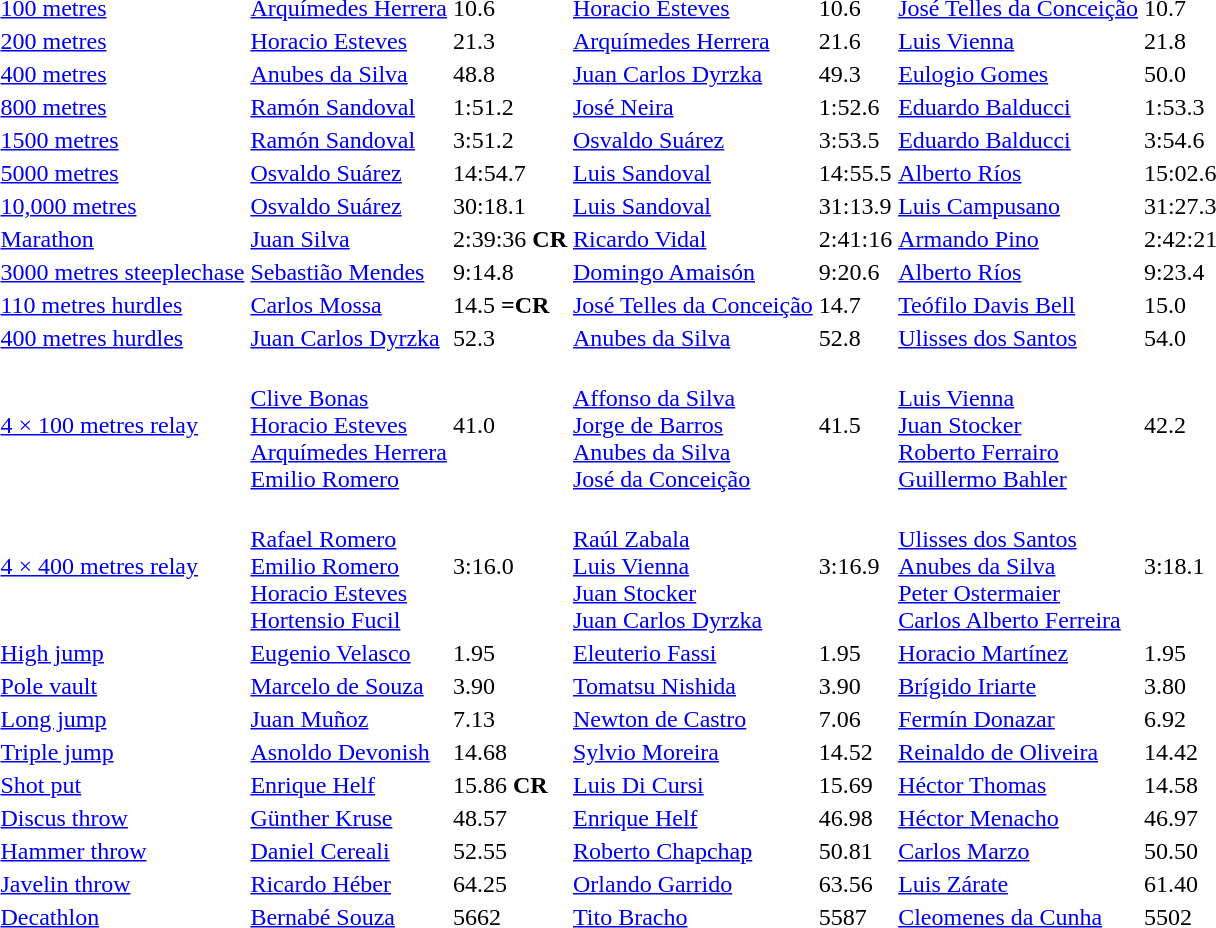<table>
<tr>
<td><a href='#'>100 metres</a></td>
<td><a href='#'>Arquímedes Herrera</a><br> </td>
<td>10.6</td>
<td><a href='#'>Horacio Esteves</a><br> </td>
<td>10.6</td>
<td><a href='#'>José Telles da Conceição</a><br> </td>
<td>10.7</td>
</tr>
<tr>
<td><a href='#'>200 metres</a></td>
<td><a href='#'>Horacio Esteves</a><br> </td>
<td>21.3</td>
<td><a href='#'>Arquímedes Herrera</a><br> </td>
<td>21.6</td>
<td><a href='#'>Luis Vienna</a><br> </td>
<td>21.8</td>
</tr>
<tr>
<td><a href='#'>400 metres</a></td>
<td><a href='#'>Anubes da Silva</a><br> </td>
<td>48.8</td>
<td><a href='#'>Juan Carlos Dyrzka</a><br> </td>
<td>49.3</td>
<td><a href='#'>Eulogio Gomes</a><br> </td>
<td>50.0</td>
</tr>
<tr>
<td><a href='#'>800 metres</a></td>
<td><a href='#'>Ramón Sandoval</a><br> </td>
<td>1:51.2</td>
<td><a href='#'>José Neira</a><br> </td>
<td>1:52.6</td>
<td><a href='#'>Eduardo Balducci</a><br> </td>
<td>1:53.3</td>
</tr>
<tr>
<td><a href='#'>1500 metres</a></td>
<td><a href='#'>Ramón Sandoval</a><br> </td>
<td>3:51.2</td>
<td><a href='#'>Osvaldo Suárez</a><br> </td>
<td>3:53.5</td>
<td><a href='#'>Eduardo Balducci</a><br> </td>
<td>3:54.6</td>
</tr>
<tr>
<td><a href='#'>5000 metres</a></td>
<td><a href='#'>Osvaldo Suárez</a><br> </td>
<td>14:54.7</td>
<td><a href='#'>Luis Sandoval</a><br> </td>
<td>14:55.5</td>
<td><a href='#'>Alberto Ríos</a><br> </td>
<td>15:02.6</td>
</tr>
<tr>
<td><a href='#'>10,000 metres</a></td>
<td><a href='#'>Osvaldo Suárez</a><br> </td>
<td>30:18.1</td>
<td><a href='#'>Luis Sandoval</a><br> </td>
<td>31:13.9</td>
<td><a href='#'>Luis Campusano</a><br> </td>
<td>31:27.3</td>
</tr>
<tr>
<td><a href='#'>Marathon</a></td>
<td><a href='#'>Juan Silva</a><br> </td>
<td>2:39:36 <strong>CR</strong></td>
<td><a href='#'>Ricardo Vidal</a><br> </td>
<td>2:41:16</td>
<td><a href='#'>Armando Pino</a><br> </td>
<td>2:42:21</td>
</tr>
<tr>
<td><a href='#'>3000 metres steeplechase</a></td>
<td><a href='#'>Sebastião Mendes</a><br> </td>
<td>9:14.8</td>
<td><a href='#'>Domingo Amaisón</a><br> </td>
<td>9:20.6</td>
<td><a href='#'>Alberto Ríos</a><br> </td>
<td>9:23.4</td>
</tr>
<tr>
<td><a href='#'>110 metres hurdles</a></td>
<td><a href='#'>Carlos Mossa</a><br> </td>
<td>14.5 <strong>=CR</strong></td>
<td><a href='#'>José Telles da Conceição</a><br> </td>
<td>14.7</td>
<td><a href='#'>Teófilo Davis Bell</a><br> </td>
<td>15.0</td>
</tr>
<tr>
<td><a href='#'>400 metres hurdles</a></td>
<td><a href='#'>Juan Carlos Dyrzka</a><br> </td>
<td>52.3</td>
<td><a href='#'>Anubes da Silva</a><br> </td>
<td>52.8</td>
<td><a href='#'>Ulisses dos Santos</a><br> </td>
<td>54.0</td>
</tr>
<tr>
<td><a href='#'>4 × 100 metres relay</a></td>
<td><br><a href='#'>Clive Bonas</a><br><a href='#'>Horacio Esteves</a><br><a href='#'>Arquímedes Herrera</a><br><a href='#'>Emilio Romero</a></td>
<td>41.0</td>
<td><br><a href='#'>Affonso da Silva</a><br><a href='#'>Jorge de Barros</a><br><a href='#'>Anubes da Silva</a><br><a href='#'>José da Conceição</a></td>
<td>41.5</td>
<td><br><a href='#'>Luis Vienna</a><br><a href='#'>Juan Stocker</a><br><a href='#'>Roberto Ferrairo</a><br><a href='#'>Guillermo Bahler</a></td>
<td>42.2</td>
</tr>
<tr>
<td><a href='#'>4 × 400 metres relay</a></td>
<td><br><a href='#'>Rafael Romero</a><br><a href='#'>Emilio Romero</a><br><a href='#'>Horacio Esteves</a><br><a href='#'>Hortensio Fucil</a></td>
<td>3:16.0</td>
<td><br><a href='#'>Raúl Zabala</a><br><a href='#'>Luis Vienna</a><br><a href='#'>Juan Stocker</a><br><a href='#'>Juan Carlos Dyrzka</a></td>
<td>3:16.9</td>
<td><br><a href='#'>Ulisses dos Santos</a><br><a href='#'>Anubes da Silva</a><br><a href='#'>Peter Ostermaier</a><br><a href='#'>Carlos Alberto Ferreira</a></td>
<td>3:18.1</td>
</tr>
<tr>
<td><a href='#'>High jump</a></td>
<td><a href='#'>Eugenio Velasco</a><br> </td>
<td>1.95</td>
<td><a href='#'>Eleuterio Fassi</a><br> </td>
<td>1.95</td>
<td><a href='#'>Horacio Martínez</a><br> </td>
<td>1.95</td>
</tr>
<tr>
<td><a href='#'>Pole vault</a></td>
<td><a href='#'>Marcelo de Souza</a><br> </td>
<td>3.90</td>
<td><a href='#'>Tomatsu Nishida</a><br> </td>
<td>3.90</td>
<td><a href='#'>Brígido Iriarte</a><br> </td>
<td>3.80</td>
</tr>
<tr>
<td><a href='#'>Long jump</a></td>
<td><a href='#'>Juan Muñoz</a><br> </td>
<td>7.13</td>
<td><a href='#'>Newton de Castro</a><br> </td>
<td>7.06</td>
<td><a href='#'>Fermín Donazar</a><br> </td>
<td>6.92</td>
</tr>
<tr>
<td><a href='#'>Triple jump</a></td>
<td><a href='#'>Asnoldo Devonish</a><br> </td>
<td>14.68</td>
<td><a href='#'>Sylvio Moreira</a><br> </td>
<td>14.52</td>
<td><a href='#'>Reinaldo de Oliveira</a><br> </td>
<td>14.42</td>
</tr>
<tr>
<td><a href='#'>Shot put</a></td>
<td><a href='#'>Enrique Helf</a><br> </td>
<td>15.86 <strong>CR</strong></td>
<td><a href='#'>Luis Di Cursi</a><br> </td>
<td>15.69</td>
<td><a href='#'>Héctor Thomas</a><br> </td>
<td>14.58</td>
</tr>
<tr>
<td><a href='#'>Discus throw</a></td>
<td><a href='#'>Günther Kruse</a><br> </td>
<td>48.57</td>
<td><a href='#'>Enrique Helf</a><br> </td>
<td>46.98</td>
<td><a href='#'>Héctor Menacho</a><br> </td>
<td>46.97</td>
</tr>
<tr>
<td><a href='#'>Hammer throw</a></td>
<td><a href='#'>Daniel Cereali</a><br> </td>
<td>52.55</td>
<td><a href='#'>Roberto Chapchap</a><br> </td>
<td>50.81</td>
<td><a href='#'>Carlos Marzo</a><br> </td>
<td>50.50</td>
</tr>
<tr>
<td><a href='#'>Javelin throw</a></td>
<td><a href='#'>Ricardo Héber</a><br> </td>
<td>64.25</td>
<td><a href='#'>Orlando Garrido</a><br> </td>
<td>63.56</td>
<td><a href='#'>Luis Zárate</a><br> </td>
<td>61.40</td>
</tr>
<tr>
<td><a href='#'>Decathlon</a></td>
<td><a href='#'>Bernabé Souza</a><br> </td>
<td>5662</td>
<td><a href='#'>Tito Bracho</a><br> </td>
<td>5587</td>
<td><a href='#'>Cleomenes da Cunha</a><br> </td>
<td>5502</td>
</tr>
</table>
